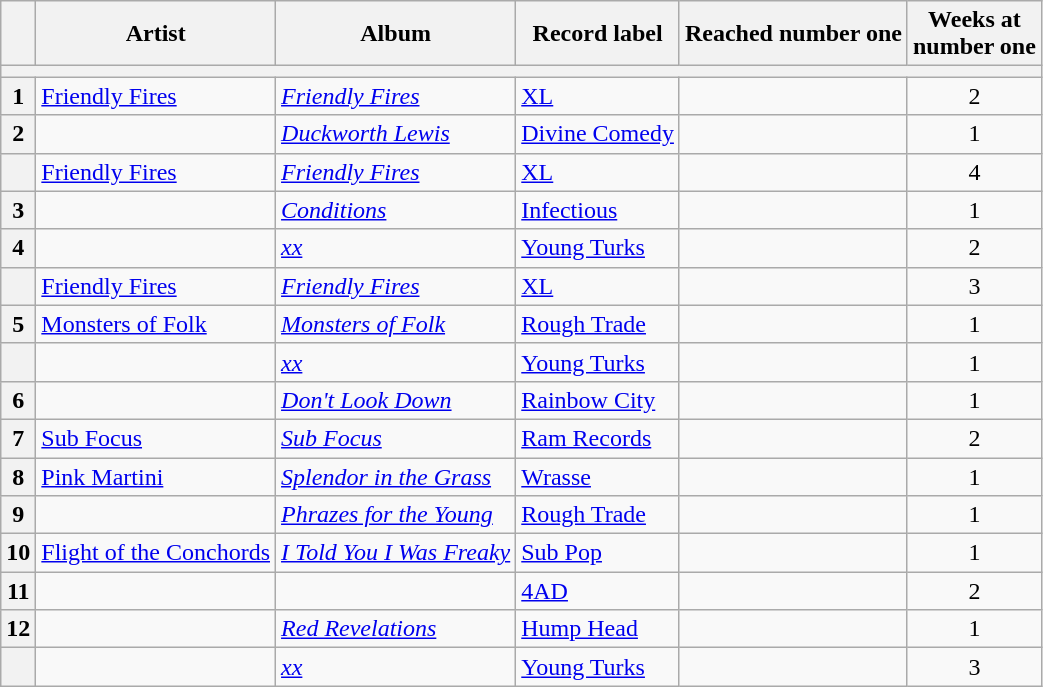<table class="wikitable plainrowheaders sortable">
<tr>
<th scope=col></th>
<th scope=col>Artist</th>
<th scope=col>Album</th>
<th scope=col>Record label</th>
<th scope=col>Reached number one</th>
<th scope=col>Weeks at<br>number one</th>
</tr>
<tr class=unsortable>
<th scope=row style="text-align:center;" colspan=6></th>
</tr>
<tr>
<th scope=row style="text-align:center;">1</th>
<td><a href='#'>Friendly Fires</a></td>
<td><em><a href='#'>Friendly Fires</a></em></td>
<td><a href='#'>XL</a></td>
<td></td>
<td align=center>2</td>
</tr>
<tr>
<th scope=row style="text-align:center;">2</th>
<td></td>
<td><em><a href='#'>Duckworth Lewis</a></em></td>
<td><a href='#'>Divine Comedy</a></td>
<td></td>
<td align=center>1</td>
</tr>
<tr>
<th scope=row style="text-align:center;"></th>
<td><a href='#'>Friendly Fires</a></td>
<td><em><a href='#'>Friendly Fires</a></em></td>
<td><a href='#'>XL</a></td>
<td></td>
<td align=center>4</td>
</tr>
<tr>
<th scope=row style="text-align:center;">3</th>
<td></td>
<td><em><a href='#'>Conditions</a></em></td>
<td><a href='#'>Infectious</a></td>
<td></td>
<td align=center>1</td>
</tr>
<tr>
<th scope=row style="text-align:center;">4</th>
<td></td>
<td><em><a href='#'>xx</a></em></td>
<td><a href='#'>Young Turks</a></td>
<td></td>
<td align=center>2</td>
</tr>
<tr>
<th scope=row style="text-align:center;"></th>
<td><a href='#'>Friendly Fires</a></td>
<td><em><a href='#'>Friendly Fires</a></em></td>
<td><a href='#'>XL</a></td>
<td></td>
<td align=center>3</td>
</tr>
<tr>
<th scope=row style="text-align:center;">5</th>
<td><a href='#'>Monsters of Folk</a></td>
<td><em><a href='#'>Monsters of Folk</a></em></td>
<td><a href='#'>Rough Trade</a></td>
<td></td>
<td align=center>1</td>
</tr>
<tr>
<th scope=row style="text-align:center;"></th>
<td></td>
<td><em><a href='#'>xx</a></em></td>
<td><a href='#'>Young Turks</a></td>
<td></td>
<td align=center>1</td>
</tr>
<tr>
<th scope=row style="text-align:center;">6</th>
<td></td>
<td><em><a href='#'>Don't Look Down</a></em></td>
<td><a href='#'>Rainbow City</a></td>
<td></td>
<td align=center>1</td>
</tr>
<tr>
<th scope=row style="text-align:center;">7</th>
<td><a href='#'>Sub Focus</a></td>
<td><em><a href='#'>Sub Focus</a></em></td>
<td><a href='#'>Ram Records</a></td>
<td></td>
<td align=center>2</td>
</tr>
<tr>
<th scope=row style="text-align:center;">8</th>
<td><a href='#'>Pink Martini</a></td>
<td><em><a href='#'>Splendor in the Grass</a></em></td>
<td><a href='#'>Wrasse</a></td>
<td></td>
<td align=center>1</td>
</tr>
<tr>
<th scope=row style="text-align:center;">9</th>
<td></td>
<td><em><a href='#'>Phrazes for the Young</a></em></td>
<td><a href='#'>Rough Trade</a></td>
<td></td>
<td align=center>1</td>
</tr>
<tr>
<th scope=row style="text-align:center;">10</th>
<td><a href='#'>Flight of the Conchords</a></td>
<td><em><a href='#'>I Told You I Was Freaky</a></em></td>
<td><a href='#'>Sub Pop</a></td>
<td></td>
<td align=center>1</td>
</tr>
<tr>
<th scope=row style="text-align:center;">11</th>
<td></td>
<td><em></em></td>
<td><a href='#'>4AD</a></td>
<td></td>
<td align=center>2</td>
</tr>
<tr>
<th scope=row style="text-align:center;">12</th>
<td></td>
<td><em><a href='#'>Red Revelations</a></em></td>
<td><a href='#'>Hump Head</a></td>
<td></td>
<td align=center>1</td>
</tr>
<tr>
<th scope=row style="text-align:center;"></th>
<td></td>
<td><em><a href='#'>xx</a></em></td>
<td><a href='#'>Young Turks</a></td>
<td></td>
<td align=center>3</td>
</tr>
</table>
